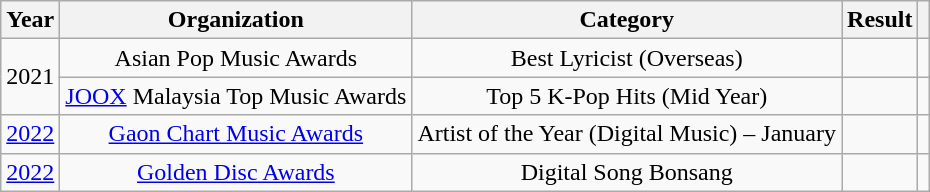<table class="wikitable" style="text-align:center;">
<tr>
<th scope="col">Year</th>
<th scope="col">Organization</th>
<th scope="col">Category</th>
<th scope="col">Result</th>
<th></th>
</tr>
<tr>
<td rowspan="2">2021</td>
<td>Asian Pop Music Awards</td>
<td>Best Lyricist (Overseas)</td>
<td></td>
<td></td>
</tr>
<tr>
<td><a href='#'>JOOX</a> Malaysia Top Music Awards</td>
<td>Top 5 K-Pop Hits (Mid Year)</td>
<td></td>
<td></td>
</tr>
<tr>
<td><a href='#'>2022</a></td>
<td><a href='#'>Gaon Chart Music Awards</a></td>
<td>Artist of the Year (Digital Music) – January</td>
<td></td>
<td></td>
</tr>
<tr>
<td><a href='#'>2022</a></td>
<td><a href='#'>Golden Disc Awards</a></td>
<td>Digital Song Bonsang</td>
<td></td>
<td></td>
</tr>
</table>
